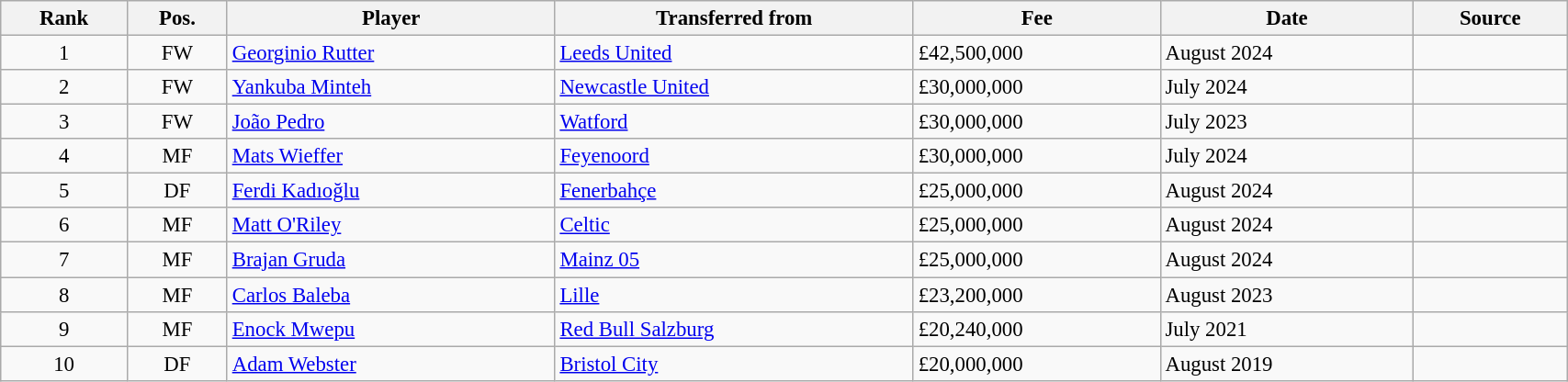<table class="wikitable sortable" style="width:90%; text-align:center; font-size:95%; text-align:left;">
<tr>
<th><strong>Rank</strong></th>
<th><strong>Pos.</strong></th>
<th><strong>Player</strong></th>
<th><strong>Transferred from</strong></th>
<th><strong>Fee</strong></th>
<th><strong>Date</strong></th>
<th><strong>Source</strong></th>
</tr>
<tr>
<td align=center>1</td>
<td align=center>FW</td>
<td> <a href='#'>Georginio Rutter</a></td>
<td> <a href='#'>Leeds United</a></td>
<td>£42,500,000</td>
<td>August 2024</td>
<td align=center></td>
</tr>
<tr>
<td align=center>2</td>
<td align=center>FW</td>
<td> <a href='#'>Yankuba Minteh</a></td>
<td> <a href='#'>Newcastle United</a></td>
<td>£30,000,000</td>
<td>July 2024</td>
<td align=center></td>
</tr>
<tr>
<td align=center>3</td>
<td align=center>FW</td>
<td> <a href='#'>João Pedro</a></td>
<td> <a href='#'>Watford</a></td>
<td>£30,000,000</td>
<td>July 2023</td>
<td align=center></td>
</tr>
<tr>
<td align=center>4</td>
<td align=center>MF</td>
<td> <a href='#'>Mats Wieffer</a></td>
<td> <a href='#'>Feyenoord</a></td>
<td>£30,000,000</td>
<td>July 2024</td>
<td align=center></td>
</tr>
<tr>
<td align=center>5</td>
<td align=center>DF</td>
<td> <a href='#'>Ferdi Kadıoğlu</a></td>
<td> <a href='#'>Fenerbahçe</a></td>
<td>£25,000,000</td>
<td>August 2024</td>
<td align=center></td>
</tr>
<tr>
<td align=center>6</td>
<td align=center>MF</td>
<td> <a href='#'>Matt O'Riley</a></td>
<td> <a href='#'>Celtic</a></td>
<td>£25,000,000</td>
<td>August 2024</td>
<td align=center></td>
</tr>
<tr>
<td align=center>7</td>
<td align=center>MF</td>
<td> <a href='#'>Brajan Gruda</a></td>
<td> <a href='#'>Mainz 05</a></td>
<td>£25,000,000</td>
<td>August 2024</td>
<td align=center></td>
</tr>
<tr>
<td align=center>8</td>
<td align=center>MF</td>
<td> <a href='#'>Carlos Baleba</a></td>
<td> <a href='#'>Lille</a></td>
<td>£23,200,000</td>
<td>August 2023</td>
<td align=center></td>
</tr>
<tr>
<td align=center>9</td>
<td align=center>MF</td>
<td> <a href='#'>Enock Mwepu</a></td>
<td> <a href='#'>Red Bull Salzburg</a></td>
<td>£20,240,000</td>
<td>July 2021</td>
<td align=center></td>
</tr>
<tr>
<td align=center>10</td>
<td align=center>DF</td>
<td> <a href='#'>Adam Webster</a></td>
<td> <a href='#'>Bristol City</a></td>
<td>£20,000,000</td>
<td>August 2019</td>
<td align=center></td>
</tr>
</table>
